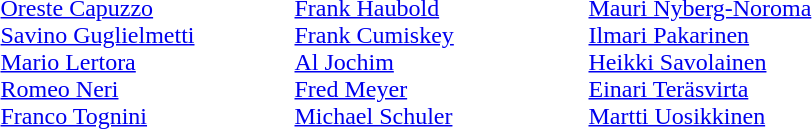<table>
<tr>
<td style="width:12em"><br><a href='#'>Oreste Capuzzo</a><br><a href='#'>Savino Guglielmetti</a><br><a href='#'>Mario Lertora</a><br><a href='#'>Romeo Neri</a><br><a href='#'>Franco Tognini</a></td>
<td style="width:12em"><br><a href='#'>Frank Haubold</a><br><a href='#'>Frank Cumiskey</a><br><a href='#'>Al Jochim</a><br><a href='#'>Fred Meyer</a><br><a href='#'>Michael Schuler</a></td>
<td style="width:12em"><br><a href='#'>Mauri Nyberg-Noroma</a><br><a href='#'>Ilmari Pakarinen</a><br><a href='#'>Heikki Savolainen</a><br><a href='#'>Einari Teräsvirta</a><br><a href='#'>Martti Uosikkinen</a></td>
</tr>
</table>
